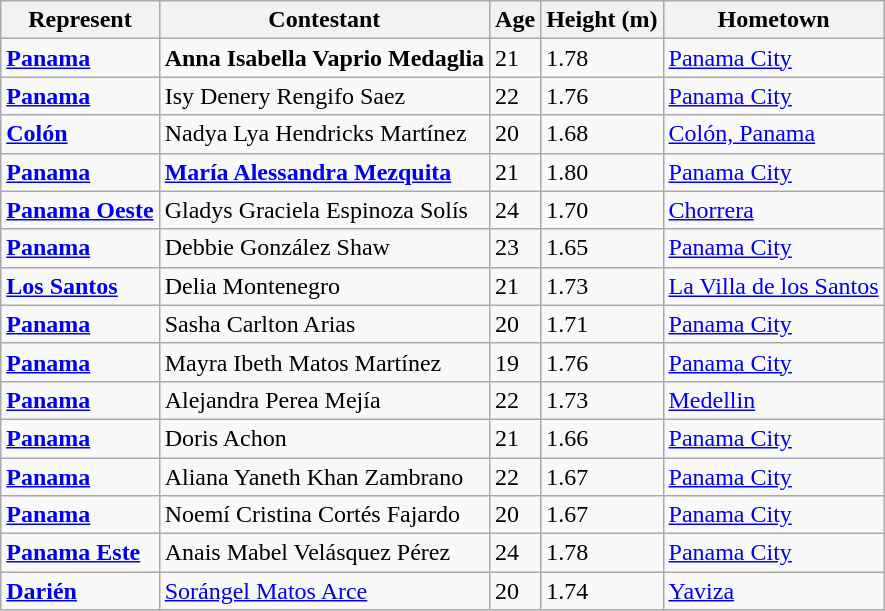<table class="sortable wikitable">
<tr>
<th>Represent</th>
<th>Contestant</th>
<th>Age</th>
<th>Height (m)</th>
<th>Hometown</th>
</tr>
<tr>
<td><strong><a href='#'>Panama</a></strong></td>
<td><strong>Anna Isabella Vaprio Medaglia</strong></td>
<td>21</td>
<td>1.78</td>
<td><a href='#'>Panama City</a></td>
</tr>
<tr>
<td><strong><a href='#'>Panama</a></strong></td>
<td>Isy Denery Rengifo Saez</td>
<td>22</td>
<td>1.76</td>
<td><a href='#'>Panama City</a></td>
</tr>
<tr>
<td><strong><a href='#'>Colón</a></strong></td>
<td>Nadya Lya Hendricks Martínez</td>
<td>20</td>
<td>1.68</td>
<td><a href='#'>Colón, Panama</a></td>
</tr>
<tr>
<td><strong><a href='#'>Panama</a></strong></td>
<td><strong><a href='#'>María Alessandra Mezquita</a></strong></td>
<td>21</td>
<td>1.80</td>
<td><a href='#'>Panama City</a></td>
</tr>
<tr>
<td><strong><a href='#'>Panama Oeste</a></strong></td>
<td>Gladys Graciela Espinoza Solís</td>
<td>24</td>
<td>1.70</td>
<td><a href='#'>Chorrera</a></td>
</tr>
<tr>
<td><strong><a href='#'>Panama</a></strong></td>
<td>Debbie González Shaw</td>
<td>23</td>
<td>1.65</td>
<td><a href='#'>Panama City</a></td>
</tr>
<tr>
<td><strong><a href='#'>Los Santos</a></strong></td>
<td>Delia Montenegro</td>
<td>21</td>
<td>1.73</td>
<td><a href='#'>La Villa de los Santos</a></td>
</tr>
<tr>
<td><strong><a href='#'>Panama</a></strong></td>
<td>Sasha Carlton Arias</td>
<td>20</td>
<td>1.71</td>
<td><a href='#'>Panama City</a></td>
</tr>
<tr>
<td><strong><a href='#'>Panama</a></strong></td>
<td>Mayra Ibeth Matos Martínez</td>
<td>19</td>
<td>1.76</td>
<td><a href='#'>Panama City</a></td>
</tr>
<tr>
<td><strong><a href='#'>Panama</a></strong></td>
<td>Alejandra Perea Mejía</td>
<td>22</td>
<td>1.73</td>
<td><a href='#'>Medellin</a></td>
</tr>
<tr>
<td><strong><a href='#'>Panama</a></strong></td>
<td>Doris Achon</td>
<td>21</td>
<td>1.66</td>
<td><a href='#'>Panama City</a></td>
</tr>
<tr>
<td><strong><a href='#'>Panama</a></strong></td>
<td>Aliana Yaneth Khan Zambrano</td>
<td>22</td>
<td>1.67</td>
<td><a href='#'>Panama City</a></td>
</tr>
<tr>
<td><strong><a href='#'>Panama</a></strong></td>
<td>Noemí Cristina Cortés Fajardo</td>
<td>20</td>
<td>1.67</td>
<td><a href='#'>Panama City</a></td>
</tr>
<tr>
<td><strong><a href='#'>Panama Este</a></strong></td>
<td>Anais Mabel Velásquez Pérez</td>
<td>24</td>
<td>1.78</td>
<td><a href='#'>Panama City</a></td>
</tr>
<tr>
<td><strong><a href='#'>Darién</a></strong></td>
<td><a href='#'>Sorángel Matos Arce</a></td>
<td>20</td>
<td>1.74</td>
<td><a href='#'>Yaviza</a></td>
</tr>
</table>
